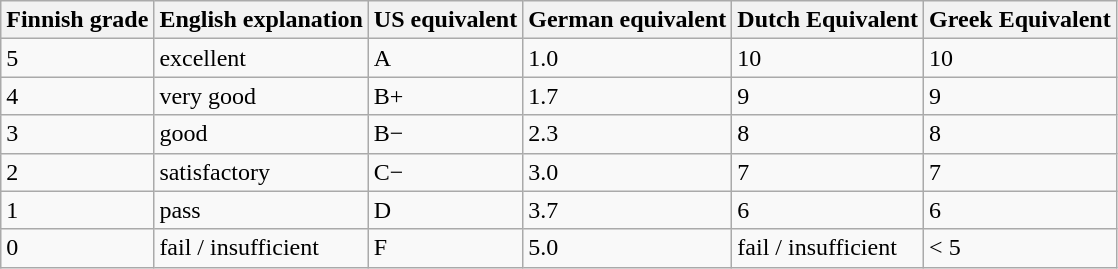<table class="wikitable">
<tr>
<th>Finnish grade</th>
<th>English explanation</th>
<th>US equivalent</th>
<th>German equivalent</th>
<th>Dutch Equivalent</th>
<th>Greek Equivalent</th>
</tr>
<tr>
<td>5</td>
<td>excellent</td>
<td>A</td>
<td>1.0</td>
<td>10</td>
<td>10</td>
</tr>
<tr>
<td>4</td>
<td>very good</td>
<td>B+</td>
<td>1.7</td>
<td>9</td>
<td>9</td>
</tr>
<tr>
<td>3</td>
<td>good</td>
<td>B−</td>
<td>2.3</td>
<td>8</td>
<td>8</td>
</tr>
<tr>
<td>2</td>
<td>satisfactory</td>
<td>C−</td>
<td>3.0</td>
<td>7</td>
<td>7</td>
</tr>
<tr>
<td>1</td>
<td>pass</td>
<td>D</td>
<td>3.7</td>
<td>6</td>
<td>6</td>
</tr>
<tr>
<td>0</td>
<td>fail / insufficient</td>
<td>F</td>
<td>5.0</td>
<td>fail / insufficient</td>
<td>< 5</td>
</tr>
</table>
